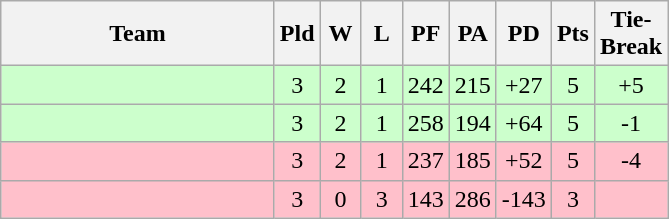<table class="wikitable" style="text-align:center;">
<tr>
<th width=175>Team</th>
<th width=20  abbr="Played">Pld</th>
<th width=20  abbr="Won">W</th>
<th width=20  abbr="Lost">L</th>
<th width=20  abbr="Points">PF</th>
<th width=20  abbr="Points Against">PA</th>
<th width=25  abbr="Points Difference">PD</th>
<th width=20  abbr="Points">Pts</th>
<th width=20  abbr="Points">Tie-Break</th>
</tr>
<tr bgcolor="ccffcc">
<td style="text-align:left;"></td>
<td>3</td>
<td>2</td>
<td>1</td>
<td>242</td>
<td>215</td>
<td>+27</td>
<td>5</td>
<td>+5</td>
</tr>
<tr bgcolor="ccffcc">
<td style="text-align:left;"></td>
<td>3</td>
<td>2</td>
<td>1</td>
<td>258</td>
<td>194</td>
<td>+64</td>
<td>5</td>
<td>-1</td>
</tr>
<tr bgcolor="pink">
<td style="text-align:left;"></td>
<td>3</td>
<td>2</td>
<td>1</td>
<td>237</td>
<td>185</td>
<td>+52</td>
<td>5</td>
<td>-4</td>
</tr>
<tr bgcolor="pink">
<td style="text-align:left;"></td>
<td>3</td>
<td>0</td>
<td>3</td>
<td>143</td>
<td>286</td>
<td>-143</td>
<td>3</td>
<td></td>
</tr>
</table>
